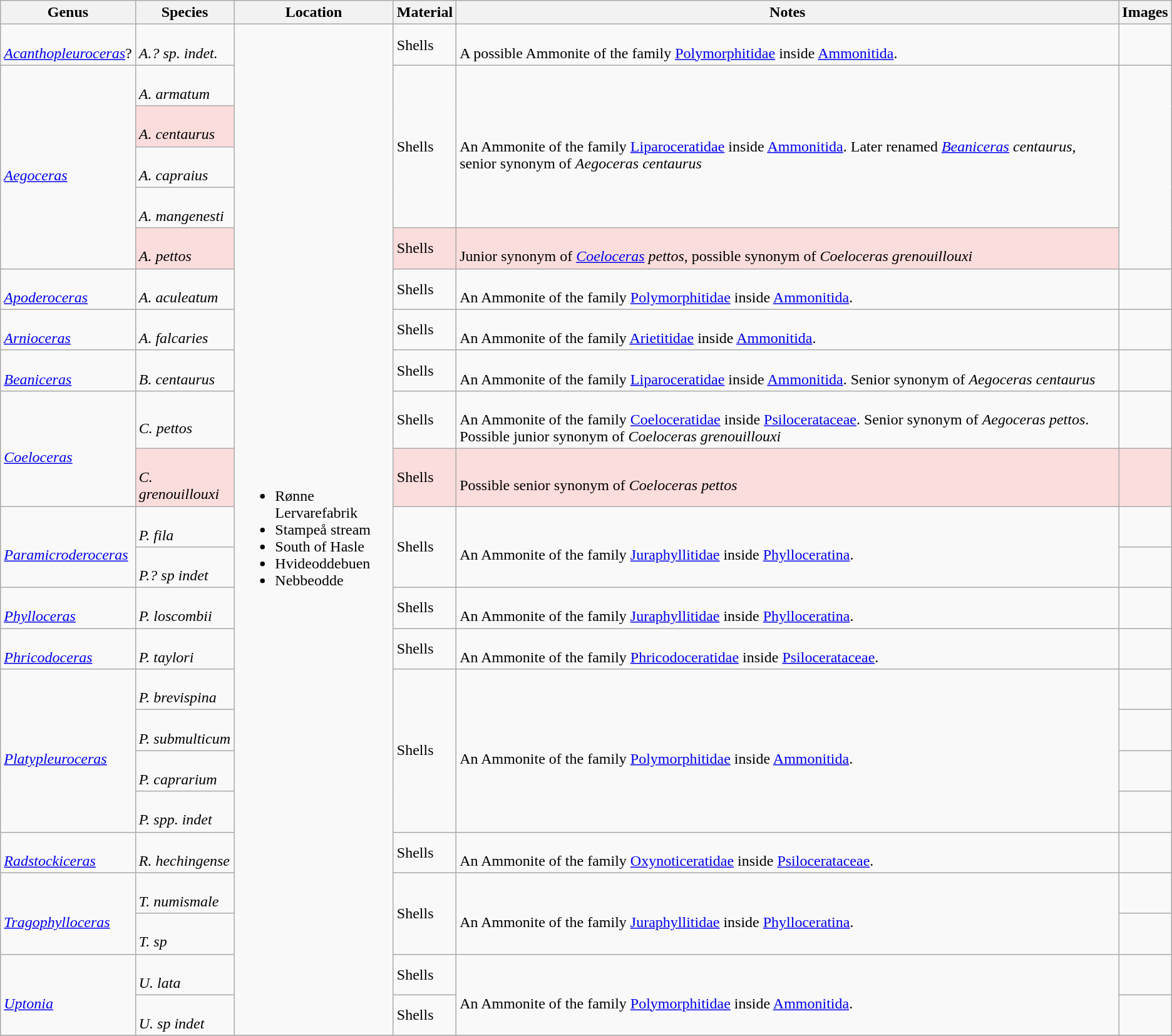<table class ="wikitable" align="center">
<tr>
<th>Genus</th>
<th>Species</th>
<th>Location</th>
<th>Material</th>
<th>Notes</th>
<th>Images</th>
</tr>
<tr>
<td><br><em><a href='#'>Acanthopleuroceras</a></em>?</td>
<td><br><em>A.? sp. indet.</em></td>
<td rowspan="24"><br><ul><li>Rønne Lervarefabrik</li><li>Stampeå stream</li><li>South of Hasle</li><li>Hvideoddebuen</li><li>Nebbeodde</li></ul></td>
<td>Shells</td>
<td><br>A possible Ammonite of the family <a href='#'>Polymorphitidae</a> inside <a href='#'>Ammonitida</a>.</td>
<td></td>
</tr>
<tr>
<td rowspan="5"><br><em><a href='#'>Aegoceras</a></em></td>
<td><br><em>A. armatum</em></td>
<td rowspan="4">Shells</td>
<td rowspan="4"><br>An Ammonite of the family <a href='#'>Liparoceratidae</a> inside <a href='#'>Ammonitida</a>. Later renamed <em><a href='#'>Beaniceras</a> centaurus</em>, senior synonym of <em>Aegoceras centaurus</em></td>
<td rowspan="5"><br></td>
</tr>
<tr>
<td style="background:#fbdddb;"><br><em>A. centaurus</em></td>
</tr>
<tr>
<td><br><em>A. capraius</em></td>
</tr>
<tr>
<td><br><em>A. mangenesti</em></td>
</tr>
<tr>
<td style="background:#fbdddb;"><br><em>A. pettos</em></td>
<td style="background:#fbdddb;">Shells</td>
<td style="background:#fbdddb;"><br>Junior synonym of <em><a href='#'>Coeloceras</a> pettos</em>, possible synonym of <em>Coeloceras grenouillouxi</em></td>
</tr>
<tr>
<td><br><em><a href='#'>Apoderoceras</a></em></td>
<td><br><em>A. aculeatum</em></td>
<td>Shells</td>
<td><br>An Ammonite of the family <a href='#'>Polymorphitidae</a> inside <a href='#'>Ammonitida</a>.</td>
<td></td>
</tr>
<tr>
<td><br><em><a href='#'>Arnioceras</a></em></td>
<td><br><em>A. falcaries</em></td>
<td>Shells</td>
<td><br>An Ammonite of the family <a href='#'>Arietitidae</a> inside <a href='#'>Ammonitida</a>.</td>
<td><br></td>
</tr>
<tr>
<td><br><em><a href='#'>Beaniceras</a></em></td>
<td><br><em>B. centaurus</em></td>
<td>Shells</td>
<td><br>An Ammonite of the family <a href='#'>Liparoceratidae</a> inside <a href='#'>Ammonitida</a>. Senior synonym of <em>Aegoceras centaurus</em></td>
<td></td>
</tr>
<tr>
<td rowspan="2"><br><em><a href='#'>Coeloceras</a></em></td>
<td><br><em>C. pettos</em></td>
<td>Shells</td>
<td><br>An Ammonite of the family <a href='#'>Coeloceratidae</a> inside <a href='#'>Psilocerataceae</a>. Senior synonym of <em>Aegoceras pettos</em>. Possible junior synonym of <em>Coeloceras grenouillouxi</em></td>
<td></td>
</tr>
<tr>
<td style="background:#fbdddb;"><br><em>C. grenouillouxi</em></td>
<td style="background:#fbdddb;">Shells</td>
<td style="background:#fbdddb;"><br>Possible senior synonym of <em>Coeloceras pettos</em></td>
<td style="background:#fbdddb;"></td>
</tr>
<tr>
<td rowspan="2"><br><em><a href='#'>Paramicroderoceras</a></em></td>
<td><br><em>P. fila</em></td>
<td rowspan="2">Shells</td>
<td rowspan="2"><br>An Ammonite of the family <a href='#'>Juraphyllitidae</a> inside <a href='#'>Phylloceratina</a>.</td>
<td></td>
</tr>
<tr>
<td><br><em>P.? sp indet</em></td>
<td></td>
</tr>
<tr>
<td><br><em><a href='#'>Phylloceras</a></em></td>
<td><br><em>P. loscombii</em></td>
<td>Shells</td>
<td><br>An Ammonite of the family <a href='#'>Juraphyllitidae</a> inside <a href='#'>Phylloceratina</a>.</td>
<td><br></td>
</tr>
<tr>
<td><br><em><a href='#'>Phricodoceras</a></em></td>
<td><br><em>P. taylori</em></td>
<td>Shells</td>
<td><br>An Ammonite of the family <a href='#'>Phricodoceratidae</a> inside <a href='#'>Psilocerataceae</a>.</td>
<td></td>
</tr>
<tr>
<td rowspan="4"><br><em><a href='#'>Platypleuroceras</a></em></td>
<td><br><em>P. brevispina</em></td>
<td rowspan="4">Shells</td>
<td rowspan="4"><br>An Ammonite of the family <a href='#'>Polymorphitidae</a> inside <a href='#'>Ammonitida</a>.</td>
<td></td>
</tr>
<tr>
<td><br><em>P. submulticum</em></td>
<td></td>
</tr>
<tr>
<td><br><em>P. caprarium</em></td>
<td></td>
</tr>
<tr>
<td><br><em>P. spp. indet</em></td>
<td></td>
</tr>
<tr>
<td><br><em><a href='#'>Radstockiceras</a></em></td>
<td><br><em>R. hechingense</em></td>
<td>Shells</td>
<td><br>An Ammonite of the family <a href='#'>Oxynoticeratidae</a> inside <a href='#'>Psilocerataceae</a>.</td>
<td></td>
</tr>
<tr>
<td rowspan="2"><br><em><a href='#'>Tragophylloceras</a></em></td>
<td><br><em>T. numismale</em></td>
<td rowspan="2">Shells</td>
<td rowspan="2"><br>An Ammonite of the family <a href='#'>Juraphyllitidae</a> inside <a href='#'>Phylloceratina</a>.</td>
<td></td>
</tr>
<tr>
<td><br><em>T. sp</em></td>
<td></td>
</tr>
<tr>
<td rowspan="2"><br><em><a href='#'>Uptonia</a></em></td>
<td><br><em>U. lata</em></td>
<td>Shells</td>
<td rowspan="2"><br>An Ammonite of the family <a href='#'>Polymorphitidae</a> inside <a href='#'>Ammonitida</a>.</td>
<td><br></td>
</tr>
<tr>
<td><br><em>U. sp indet</em></td>
<td>Shells</td>
<td></td>
</tr>
<tr>
</tr>
</table>
